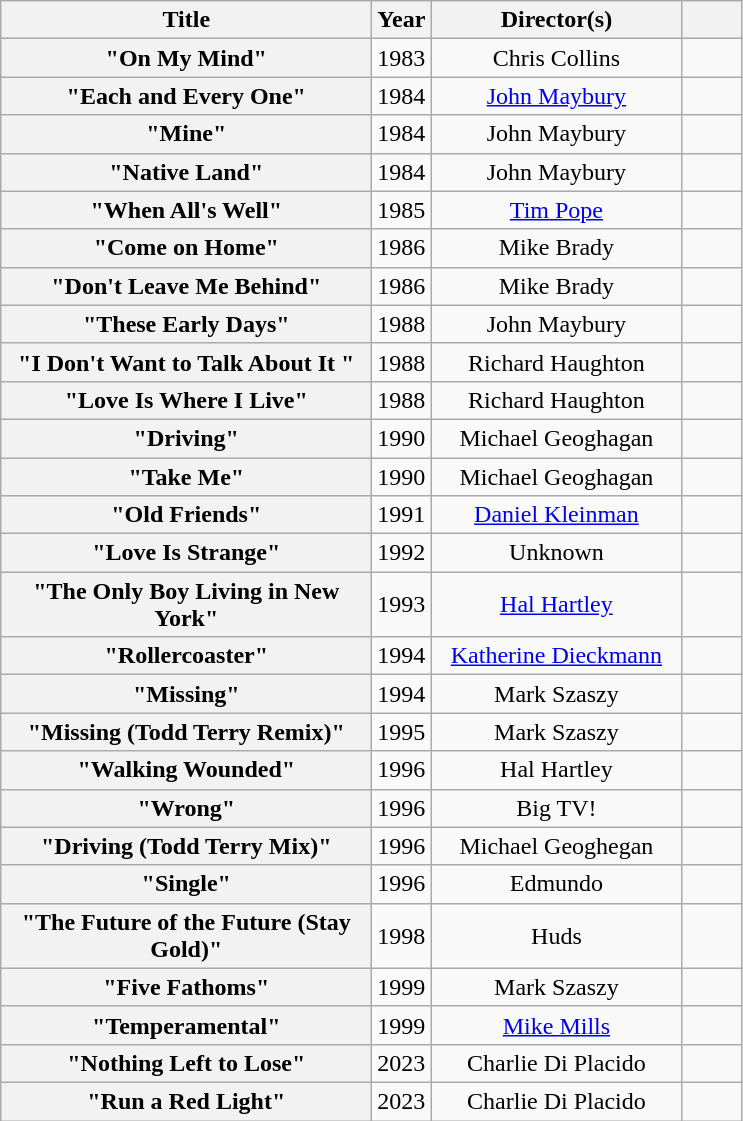<table class="wikitable sortable plainrowheaders" style="text-align:center;">
<tr>
<th scope="col" style="width:15em;">Title</th>
<th scope="col" style="width:2em;">Year</th>
<th scope="col" style="width:10em;">Director(s)</th>
<th scope="col" style="width:2em;" class="unsortable"></th>
</tr>
<tr>
<th scope="row">"On My Mind"</th>
<td>1983</td>
<td>Chris Collins</td>
<td></td>
</tr>
<tr>
<th scope="row">"Each and Every One"</th>
<td>1984</td>
<td><a href='#'>John Maybury</a></td>
<td></td>
</tr>
<tr>
<th scope="row">"Mine"</th>
<td>1984</td>
<td>John Maybury</td>
<td></td>
</tr>
<tr>
<th scope="row">"Native Land"</th>
<td>1984</td>
<td>John Maybury</td>
<td></td>
</tr>
<tr>
<th scope="row">"When All's Well"</th>
<td>1985</td>
<td><a href='#'>Tim Pope</a></td>
<td></td>
</tr>
<tr>
<th scope="row">"Come on Home"</th>
<td>1986</td>
<td>Mike Brady</td>
<td></td>
</tr>
<tr>
<th scope="row">"Don't Leave Me Behind"</th>
<td>1986</td>
<td>Mike Brady</td>
<td></td>
</tr>
<tr>
<th scope="row">"These Early Days"</th>
<td>1988</td>
<td>John Maybury</td>
<td></td>
</tr>
<tr>
<th scope="row">"I Don't Want to Talk About It "</th>
<td>1988</td>
<td>Richard Haughton</td>
<td></td>
</tr>
<tr>
<th scope="row">"Love Is Where I Live"</th>
<td>1988</td>
<td>Richard Haughton</td>
<td></td>
</tr>
<tr>
<th scope="row">"Driving"</th>
<td>1990</td>
<td>Michael Geoghagan</td>
<td></td>
</tr>
<tr>
<th scope="row">"Take Me"</th>
<td>1990</td>
<td>Michael Geoghagan</td>
<td></td>
</tr>
<tr>
<th scope="row">"Old Friends"</th>
<td>1991</td>
<td><a href='#'>Daniel Kleinman</a></td>
<td></td>
</tr>
<tr>
<th scope="row">"Love Is Strange"</th>
<td>1992</td>
<td>Unknown</td>
<td></td>
</tr>
<tr>
<th scope="row">"The Only Boy Living in New York"</th>
<td>1993</td>
<td><a href='#'>Hal Hartley</a></td>
<td></td>
</tr>
<tr>
<th scope="row">"Rollercoaster"</th>
<td>1994</td>
<td><a href='#'>Katherine Dieckmann</a></td>
<td></td>
</tr>
<tr>
<th scope="row">"Missing"</th>
<td>1994</td>
<td>Mark Szaszy</td>
<td></td>
</tr>
<tr>
<th scope="row">"Missing (Todd Terry Remix)"</th>
<td>1995</td>
<td>Mark Szaszy</td>
<td></td>
</tr>
<tr>
<th scope="row">"Walking Wounded"</th>
<td>1996</td>
<td>Hal Hartley</td>
<td></td>
</tr>
<tr>
<th scope="row">"Wrong"</th>
<td>1996</td>
<td>Big TV!</td>
<td></td>
</tr>
<tr>
<th scope="row">"Driving (Todd Terry Mix)"</th>
<td>1996</td>
<td>Michael Geoghegan</td>
<td></td>
</tr>
<tr>
<th scope="row">"Single"</th>
<td>1996</td>
<td>Edmundo</td>
<td></td>
</tr>
<tr>
<th scope="row">"The Future of the Future (Stay Gold)"</th>
<td>1998</td>
<td>Huds</td>
<td></td>
</tr>
<tr>
<th scope="row">"Five Fathoms"</th>
<td>1999</td>
<td>Mark Szaszy</td>
<td></td>
</tr>
<tr>
<th scope="row">"Temperamental"</th>
<td>1999</td>
<td><a href='#'>Mike Mills</a></td>
<td></td>
</tr>
<tr>
<th scope="row">"Nothing Left to Lose"</th>
<td>2023</td>
<td>Charlie Di Placido</td>
<td></td>
</tr>
<tr>
<th scope="row">"Run a Red Light"</th>
<td>2023</td>
<td>Charlie Di Placido</td>
<td></td>
</tr>
</table>
